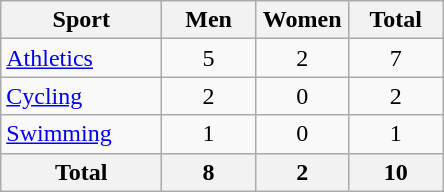<table class="wikitable sortable" style="text-align:center;">
<tr>
<th width=100>Sport</th>
<th width=55>Men</th>
<th width=55>Women</th>
<th width=55>Total</th>
</tr>
<tr>
<td align=left><a href='#'>Athletics</a></td>
<td>5</td>
<td>2</td>
<td>7</td>
</tr>
<tr>
<td align=left><a href='#'>Cycling</a></td>
<td>2</td>
<td>0</td>
<td>2</td>
</tr>
<tr>
<td align=left><a href='#'>Swimming</a></td>
<td>1</td>
<td>0</td>
<td>1</td>
</tr>
<tr>
<th>Total</th>
<th>8</th>
<th>2</th>
<th>10</th>
</tr>
</table>
